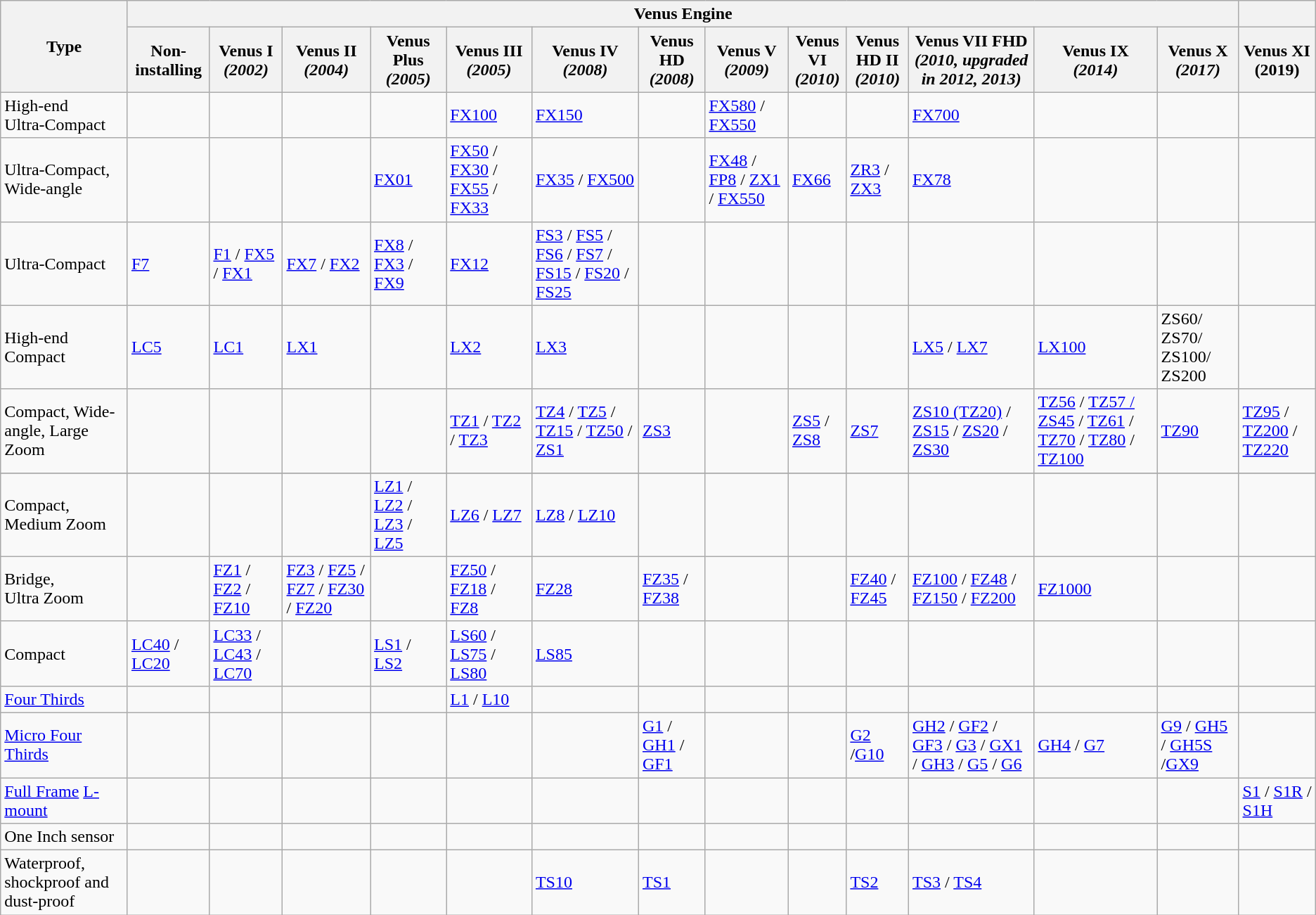<table class="wikitable">
<tr>
<th rowspan="2">Type</th>
<th colspan="13">Venus Engine</th>
<th></th>
</tr>
<tr>
<th>Non-installing</th>
<th>Venus I<br><em>(2002)</em></th>
<th>Venus II<br><em>(2004)</em></th>
<th>Venus Plus<br><em>(2005)</em></th>
<th>Venus III<br><em>(2005)</em></th>
<th>Venus IV<br><em>(2008)</em></th>
<th>Venus HD<br><em>(2008)</em></th>
<th>Venus V<br><em>(2009)</em></th>
<th>Venus VI<br><em>(2010)</em></th>
<th>Venus HD II<br><em>(2010)</em></th>
<th>Venus VII FHD<br><em>(2010, upgraded in 2012, 2013)</em></th>
<th>Venus IX<br><em>(2014)</em></th>
<th>Venus X<br><em>(2017)</em></th>
<th>Venus XI<br>(2019)</th>
</tr>
<tr>
<td>High-end <br>Ultra-Compact</td>
<td></td>
<td></td>
<td></td>
<td></td>
<td><a href='#'>FX100</a></td>
<td><a href='#'>FX150</a></td>
<td></td>
<td><a href='#'>FX580</a> / <a href='#'>FX550</a></td>
<td></td>
<td></td>
<td><a href='#'>FX700</a></td>
<td></td>
<td></td>
<td></td>
</tr>
<tr>
<td>Ultra-Compact, Wide-angle</td>
<td></td>
<td></td>
<td></td>
<td><a href='#'>FX01</a></td>
<td><a href='#'>FX50</a> / <a href='#'>FX30</a> / <a href='#'>FX55</a> / <a href='#'>FX33</a></td>
<td><a href='#'>FX35</a> / <a href='#'>FX500</a></td>
<td></td>
<td><a href='#'>FX48</a> / <a href='#'>FP8</a> / <a href='#'>ZX1</a> / <a href='#'>FX550</a></td>
<td><a href='#'>FX66</a></td>
<td><a href='#'>ZR3</a> / <a href='#'>ZX3</a></td>
<td><a href='#'>FX78</a></td>
<td></td>
<td></td>
<td></td>
</tr>
<tr>
<td>Ultra-Compact</td>
<td><a href='#'>F7</a></td>
<td><a href='#'>F1</a> / <a href='#'>FX5</a> / <a href='#'>FX1</a></td>
<td><a href='#'>FX7</a> / <a href='#'>FX2</a></td>
<td><a href='#'>FX8</a> / <a href='#'>FX3</a> / <a href='#'>FX9</a></td>
<td><a href='#'>FX12</a></td>
<td><a href='#'>FS3</a> / <a href='#'>FS5</a> / <a href='#'>FS6</a> / <a href='#'>FS7</a> / <a href='#'>FS15</a> / <a href='#'>FS20</a> / <a href='#'>FS25</a></td>
<td></td>
<td></td>
<td></td>
<td></td>
<td></td>
<td></td>
<td></td>
<td></td>
</tr>
<tr>
<td>High-end <br>Compact</td>
<td><a href='#'>LC5</a></td>
<td><a href='#'>LC1</a></td>
<td><a href='#'>LX1</a></td>
<td></td>
<td><a href='#'>LX2</a></td>
<td><a href='#'>LX3</a></td>
<td></td>
<td></td>
<td></td>
<td></td>
<td><a href='#'>LX5</a> / <a href='#'>LX7</a></td>
<td><a href='#'>LX100</a></td>
<td>ZS60/<br>ZS70/<br>ZS100/<br>ZS200</td>
<td></td>
</tr>
<tr>
<td>Compact, Wide-angle, Large Zoom</td>
<td></td>
<td></td>
<td></td>
<td></td>
<td><a href='#'>TZ1</a> / <a href='#'>TZ2</a> / <a href='#'>TZ3</a></td>
<td><a href='#'>TZ4</a> / <a href='#'>TZ5</a> / <a href='#'>TZ15</a> / <a href='#'>TZ50</a> / <a href='#'>ZS1</a></td>
<td><a href='#'>ZS3</a></td>
<td></td>
<td><a href='#'>ZS5</a> / <a href='#'>ZS8</a></td>
<td><a href='#'>ZS7</a></td>
<td><a href='#'>ZS10 (TZ20)</a> / <a href='#'>ZS15</a> / <a href='#'>ZS20</a> / <a href='#'>ZS30</a></td>
<td><a href='#'>TZ56</a> / <a href='#'>TZ57 / ZS45</a> / <a href='#'>TZ61</a> / <a href='#'>TZ70</a> / <a href='#'>TZ80</a> / <a href='#'>TZ100</a></td>
<td><a href='#'>TZ90</a></td>
<td><a href='#'>TZ95</a> / <a href='#'>TZ200</a> / <a href='#'>TZ220</a></td>
</tr>
<tr>
</tr>
<tr>
<td>Compact, <br>Medium Zoom</td>
<td></td>
<td></td>
<td></td>
<td><a href='#'>LZ1</a> / <a href='#'>LZ2</a> / <a href='#'>LZ3</a> / <a href='#'>LZ5</a></td>
<td><a href='#'>LZ6</a> / <a href='#'>LZ7</a></td>
<td><a href='#'>LZ8</a> / <a href='#'>LZ10</a></td>
<td></td>
<td></td>
<td></td>
<td></td>
<td></td>
<td></td>
<td></td>
<td></td>
</tr>
<tr>
<td>Bridge, <br>Ultra Zoom</td>
<td></td>
<td><a href='#'>FZ1</a> / <a href='#'>FZ2</a> / <a href='#'>FZ10</a></td>
<td><a href='#'>FZ3</a> / <a href='#'>FZ5</a> / <a href='#'>FZ7</a> / <a href='#'>FZ30</a> / <a href='#'>FZ20</a></td>
<td></td>
<td><a href='#'>FZ50</a> / <a href='#'>FZ18</a> / <a href='#'>FZ8</a></td>
<td><a href='#'>FZ28</a></td>
<td><a href='#'>FZ35</a> / <a href='#'>FZ38</a></td>
<td></td>
<td></td>
<td><a href='#'>FZ40</a> / <a href='#'>FZ45</a></td>
<td><a href='#'>FZ100</a> / <a href='#'>FZ48</a> / <a href='#'>FZ150</a> / <a href='#'>FZ200</a></td>
<td><a href='#'>FZ1000</a></td>
<td></td>
<td></td>
</tr>
<tr>
<td>Compact</td>
<td><a href='#'>LC40</a> / <a href='#'>LC20</a></td>
<td><a href='#'>LC33</a> / <a href='#'>LC43</a> / <a href='#'>LC70</a></td>
<td></td>
<td><a href='#'>LS1</a> / <a href='#'>LS2</a></td>
<td><a href='#'>LS60</a> / <a href='#'>LS75</a> / <a href='#'>LS80</a></td>
<td><a href='#'>LS85</a></td>
<td></td>
<td></td>
<td></td>
<td></td>
<td></td>
<td></td>
<td></td>
<td></td>
</tr>
<tr>
<td><a href='#'>Four Thirds</a></td>
<td></td>
<td></td>
<td></td>
<td></td>
<td><a href='#'>L1</a> / <a href='#'>L10</a></td>
<td></td>
<td></td>
<td></td>
<td></td>
<td></td>
<td></td>
<td></td>
<td></td>
<td></td>
</tr>
<tr>
<td><a href='#'>Micro Four Thirds</a></td>
<td></td>
<td></td>
<td></td>
<td></td>
<td></td>
<td></td>
<td><a href='#'>G1</a> / <a href='#'>GH1</a> / <a href='#'>GF1</a></td>
<td></td>
<td></td>
<td><a href='#'>G2</a> /<a href='#'>G10</a></td>
<td><a href='#'>GH2</a> / <a href='#'>GF2</a> / <a href='#'>GF3</a> / <a href='#'>G3</a> / <a href='#'>GX1</a> / <a href='#'>GH3</a> / <a href='#'>G5</a> / <a href='#'>G6</a></td>
<td><a href='#'>GH4</a> / <a href='#'>G7</a></td>
<td><a href='#'>G9</a> / <a href='#'>GH5</a> / <a href='#'>GH5S</a> /<a href='#'>GX9</a></td>
<td></td>
</tr>
<tr>
<td><a href='#'>Full Frame</a> <a href='#'>L-mount</a></td>
<td></td>
<td></td>
<td></td>
<td></td>
<td></td>
<td></td>
<td></td>
<td></td>
<td></td>
<td></td>
<td></td>
<td></td>
<td></td>
<td><a href='#'>S1</a> / <a href='#'>S1R</a> / <a href='#'>S1H</a></td>
</tr>
<tr>
<td>One Inch sensor</td>
<td></td>
<td></td>
<td></td>
<td></td>
<td></td>
<td></td>
<td></td>
<td></td>
<td></td>
<td></td>
<td></td>
<td></td>
<td></td>
<td></td>
</tr>
<tr>
<td>Waterproof, shockproof and dust-proof</td>
<td></td>
<td></td>
<td></td>
<td></td>
<td></td>
<td><a href='#'>TS10</a></td>
<td><a href='#'>TS1</a></td>
<td></td>
<td></td>
<td><a href='#'>TS2</a></td>
<td><a href='#'>TS3</a> / <a href='#'>TS4</a></td>
<td></td>
<td></td>
<td></td>
</tr>
</table>
